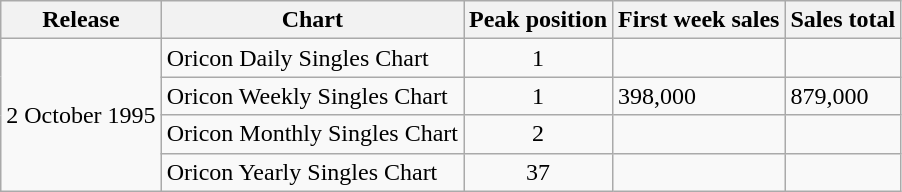<table class="wikitable">
<tr>
<th>Release</th>
<th>Chart</th>
<th>Peak position</th>
<th>First week sales</th>
<th>Sales total</th>
</tr>
<tr>
<td rowspan="4">2 October 1995</td>
<td>Oricon Daily Singles Chart</td>
<td align="center">1</td>
<td></td>
<td></td>
</tr>
<tr>
<td>Oricon Weekly Singles Chart</td>
<td align="center">1</td>
<td>398,000</td>
<td>879,000</td>
</tr>
<tr>
<td>Oricon Monthly Singles Chart</td>
<td align="center">2</td>
<td></td>
<td></td>
</tr>
<tr>
<td>Oricon Yearly Singles Chart</td>
<td align="center">37</td>
<td></td>
<td></td>
</tr>
</table>
